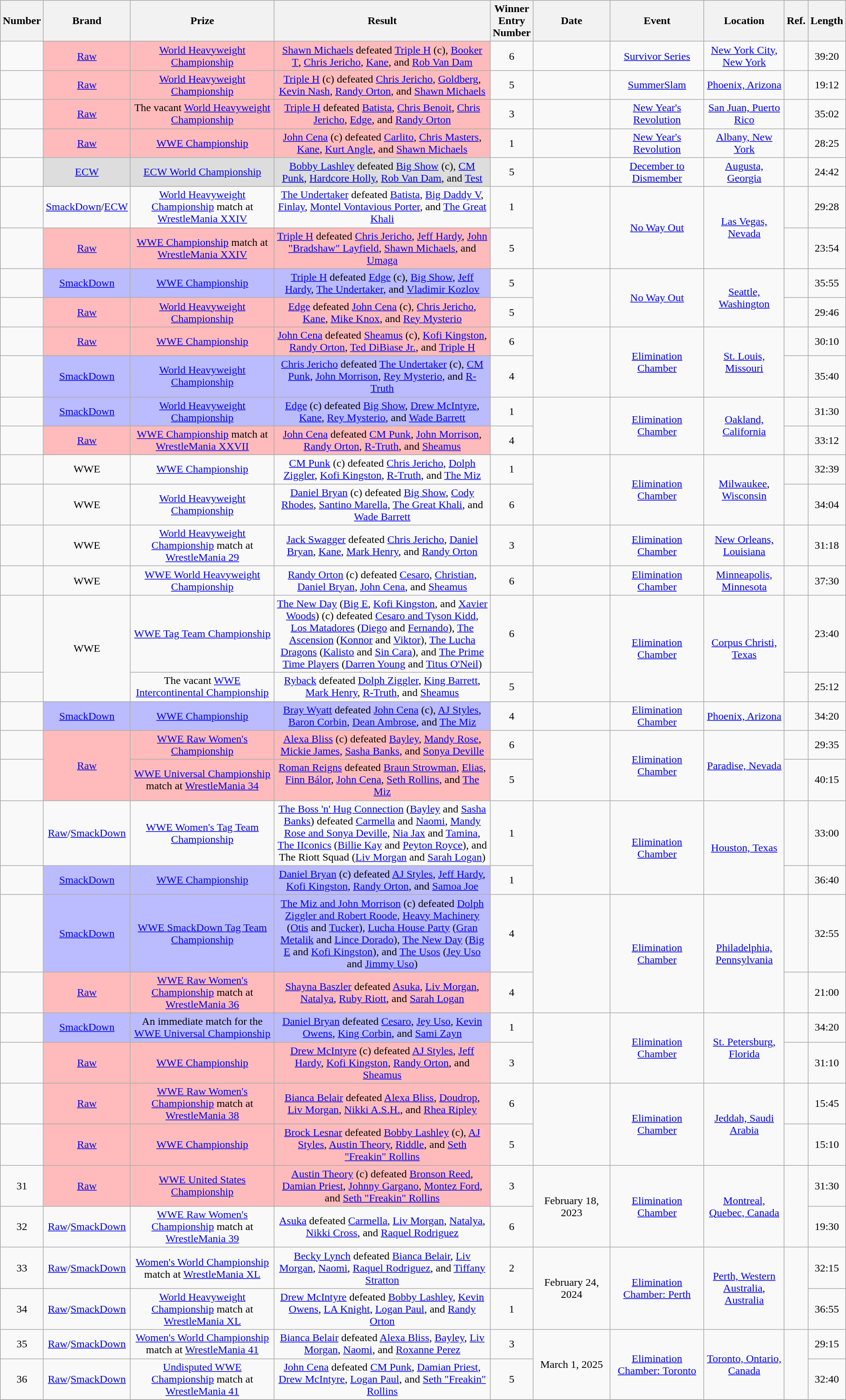<table class="wikitable sortable" width="100%" style="text-align:center;">
<tr>
<th width="5%">Number</th>
<th width="5%">Brand</th>
<th width="19%">Prize</th>
<th width="30%" class="unsortable">Result</th>
<th>Winner Entry Number</th>
<th width="10%">Date</th>
<th width="12%">Event</th>
<th width="10%">Location</th>
<th width="1%" class="unsortable">Ref.</th>
<th width="1%">Length</th>
</tr>
<tr>
<td></td>
<td style="background-color: #FBB;" align="center"><a href='#'>Raw</a></td>
<td style="background-color: #FBB;" align="center"><a href='#'>World Heavyweight Championship</a></td>
<td style="background-color: #FBB;" align="center"><a href='#'>Shawn Michaels</a> defeated <a href='#'>Triple H</a> (c), <a href='#'>Booker T</a>, <a href='#'>Chris Jericho</a>, <a href='#'>Kane</a>, and <a href='#'>Rob Van Dam</a></td>
<td>6</td>
<td></td>
<td><a href='#'>Survivor Series</a></td>
<td><a href='#'>New York City, New York</a></td>
<td></td>
<td>39:20</td>
</tr>
<tr>
<td></td>
<td style="background-color: #FBB;" align="center"><a href='#'>Raw</a></td>
<td style="background-color: #FBB;" align="center"><a href='#'>World Heavyweight Championship</a></td>
<td style="background-color: #FBB;" align="center"><a href='#'>Triple H</a> (c) defeated <a href='#'>Chris Jericho</a>, <a href='#'>Goldberg</a>, <a href='#'>Kevin Nash</a>, <a href='#'>Randy Orton</a>, and <a href='#'>Shawn Michaels</a></td>
<td>5</td>
<td></td>
<td><a href='#'>SummerSlam</a></td>
<td><a href='#'>Phoenix, Arizona</a></td>
<td></td>
<td>19:12</td>
</tr>
<tr>
<td></td>
<td style="background-color: #FBB;" align="center"><a href='#'>Raw</a></td>
<td style="background-color: #FBB;" align="center">The vacant <a href='#'>World Heavyweight Championship</a></td>
<td style="background-color: #FBB;" align="center"><a href='#'>Triple H</a> defeated <a href='#'>Batista</a>, <a href='#'>Chris Benoit</a>, <a href='#'>Chris Jericho</a>, <a href='#'>Edge</a>, and <a href='#'>Randy Orton</a><br></td>
<td>3</td>
<td></td>
<td><a href='#'>New Year's Revolution</a></td>
<td><a href='#'>San Juan, Puerto Rico</a></td>
<td></td>
<td>35:02</td>
</tr>
<tr>
<td></td>
<td style="background-color: #FBB;" align="center"><a href='#'>Raw</a></td>
<td style="background-color: #FBB;" align="center"><a href='#'>WWE Championship</a></td>
<td style="background-color: #FBB;" align="center"><a href='#'>John Cena</a> (c) defeated <a href='#'>Carlito</a>, <a href='#'>Chris Masters</a>, <a href='#'>Kane</a>, <a href='#'>Kurt Angle</a>, and <a href='#'>Shawn Michaels</a></td>
<td>1</td>
<td></td>
<td><a href='#'>New Year's Revolution</a></td>
<td><a href='#'>Albany, New York</a></td>
<td></td>
<td>28:25</td>
</tr>
<tr>
<td></td>
<td style="background-color: #DDD;" align="center"><a href='#'>ECW</a></td>
<td style="background-color: #DDD;" align="center"><a href='#'>ECW World Championship</a></td>
<td style="background-color: #DDD;" align="center"><a href='#'>Bobby Lashley</a> defeated <a href='#'>Big Show</a> (c), <a href='#'>CM Punk</a>, <a href='#'>Hardcore Holly</a>, <a href='#'>Rob Van Dam</a>, and <a href='#'>Test</a></td>
<td>5</td>
<td></td>
<td><a href='#'>December to Dismember</a></td>
<td><a href='#'>Augusta, Georgia</a></td>
<td></td>
<td>24:42</td>
</tr>
<tr>
<td></td>
<td><a href='#'>SmackDown</a>/<a href='#'>ECW</a></td>
<td><a href='#'>World Heavyweight Championship</a> match at <a href='#'>WrestleMania XXIV</a></td>
<td><a href='#'>The Undertaker</a> defeated <a href='#'>Batista</a>, <a href='#'>Big Daddy V</a>, <a href='#'>Finlay</a>, <a href='#'>Montel Vontavious Porter</a>, and <a href='#'>The Great Khali</a></td>
<td>1</td>
<td rowspan="2"></td>
<td rowspan=2><a href='#'>No Way Out</a></td>
<td rowspan=2><a href='#'>Las Vegas, Nevada</a></td>
<td></td>
<td>29:28</td>
</tr>
<tr>
<td></td>
<td style="background-color: #FBB;" align="center"><a href='#'>Raw</a></td>
<td style="background-color: #FBB;" align="center"><a href='#'>WWE Championship</a> match at <a href='#'>WrestleMania XXIV</a></td>
<td style="background-color: #FBB;" align="center"><a href='#'>Triple H</a> defeated <a href='#'>Chris Jericho</a>, <a href='#'>Jeff Hardy</a>, <a href='#'>John "Bradshaw" Layfield</a>, <a href='#'>Shawn Michaels</a>, and <a href='#'>Umaga</a></td>
<td>5</td>
<td></td>
<td>23:54</td>
</tr>
<tr>
<td></td>
<td style="background-color: #BBF;" align="center"><a href='#'>SmackDown</a></td>
<td style="background-color: #BBF;" align="center"><a href='#'>WWE Championship</a></td>
<td style="background-color: #BBF;" align="center"><a href='#'>Triple H</a> defeated <a href='#'>Edge</a> (c), <a href='#'>Big Show</a>, <a href='#'>Jeff Hardy</a>, <a href='#'>The Undertaker</a>, and <a href='#'>Vladimir Kozlov</a></td>
<td>5</td>
<td rowspan="2"></td>
<td rowspan=2><a href='#'>No Way Out</a></td>
<td rowspan=2><a href='#'>Seattle, Washington</a></td>
<td></td>
<td>35:55</td>
</tr>
<tr>
<td></td>
<td style="background-color: #FBB;" align="center"><a href='#'>Raw</a></td>
<td style="background-color: #FBB;" align="center"><a href='#'>World Heavyweight Championship</a></td>
<td style="background-color: #FBB;" align="center"><a href='#'>Edge</a> defeated <a href='#'>John Cena</a> (c), <a href='#'>Chris Jericho</a>, <a href='#'>Kane</a>, <a href='#'>Mike Knox</a>, and <a href='#'>Rey Mysterio</a></td>
<td>5</td>
<td></td>
<td>29:46</td>
</tr>
<tr>
<td></td>
<td style="background-color: #FBB;" align="center"><a href='#'>Raw</a></td>
<td style="background-color: #FBB;" align="center"><a href='#'>WWE Championship</a></td>
<td style="background-color: #FBB;" align="center"><a href='#'>John Cena</a> defeated <a href='#'>Sheamus</a> (c), <a href='#'>Kofi Kingston</a>, <a href='#'>Randy Orton</a>, <a href='#'>Ted DiBiase Jr.</a>, and <a href='#'>Triple H</a></td>
<td>6</td>
<td rowspan="2"></td>
<td rowspan=2><a href='#'>Elimination Chamber</a></td>
<td rowspan=2><a href='#'>St. Louis, Missouri</a></td>
<td></td>
<td>30:10</td>
</tr>
<tr>
<td></td>
<td style="background-color: #BBF;" align="center"><a href='#'>SmackDown</a></td>
<td style="background-color: #BBF;" align="center"><a href='#'>World Heavyweight Championship</a></td>
<td style="background-color: #BBF;" align="center"><a href='#'>Chris Jericho</a> defeated <a href='#'>The Undertaker</a> (c), <a href='#'>CM Punk</a>, <a href='#'>John Morrison</a>, <a href='#'>Rey Mysterio</a>, and <a href='#'>R-Truth</a></td>
<td>4</td>
<td></td>
<td>35:40</td>
</tr>
<tr>
<td></td>
<td style="background-color: #BBF;" align="center"><a href='#'>SmackDown</a></td>
<td style="background-color: #BBF;" align="center"><a href='#'>World Heavyweight Championship</a></td>
<td style="background-color: #BBF;" align="center"><a href='#'>Edge</a> (c) defeated <a href='#'>Big Show</a>, <a href='#'>Drew McIntyre</a>, <a href='#'>Kane</a>, <a href='#'>Rey Mysterio</a>, and <a href='#'>Wade Barrett</a></td>
<td>1</td>
<td rowspan="2"></td>
<td rowspan=2><a href='#'>Elimination Chamber</a></td>
<td rowspan=2><a href='#'>Oakland, California</a></td>
<td></td>
<td>31:30</td>
</tr>
<tr>
<td></td>
<td style="background-color: #FBB;" align="center"><a href='#'>Raw</a></td>
<td style="background-color: #FBB;" align="center"><a href='#'>WWE Championship</a> match at <a href='#'>WrestleMania XXVII</a></td>
<td style="background-color: #FBB;" align="center"><a href='#'>John Cena</a> defeated <a href='#'>CM Punk</a>, <a href='#'>John Morrison</a>, <a href='#'>Randy Orton</a>, <a href='#'>R-Truth</a>, and <a href='#'>Sheamus</a></td>
<td>4</td>
<td></td>
<td>33:12</td>
</tr>
<tr>
<td></td>
<td>WWE</td>
<td><a href='#'>WWE Championship</a></td>
<td><a href='#'>CM Punk</a> (c) defeated <a href='#'>Chris Jericho</a>, <a href='#'>Dolph Ziggler</a>, <a href='#'>Kofi Kingston</a>, <a href='#'>R-Truth</a>, and <a href='#'>The Miz</a></td>
<td>1</td>
<td rowspan="2"></td>
<td rowspan=2><a href='#'>Elimination Chamber</a></td>
<td rowspan=2><a href='#'>Milwaukee</a>, <a href='#'>Wisconsin</a></td>
<td></td>
<td>32:39</td>
</tr>
<tr>
<td></td>
<td>WWE</td>
<td><a href='#'>World Heavyweight Championship</a></td>
<td><a href='#'>Daniel Bryan</a> (c) defeated <a href='#'>Big Show</a>, <a href='#'>Cody Rhodes</a>, <a href='#'>Santino Marella</a>, <a href='#'>The Great Khali</a>, and <a href='#'>Wade Barrett</a></td>
<td>6</td>
<td></td>
<td>34:04</td>
</tr>
<tr>
<td></td>
<td>WWE</td>
<td><a href='#'>World Heavyweight Championship</a> match at <a href='#'>WrestleMania 29</a></td>
<td><a href='#'>Jack Swagger</a> defeated <a href='#'>Chris Jericho</a>, <a href='#'>Daniel Bryan</a>, <a href='#'>Kane</a>, <a href='#'>Mark Henry</a>, and <a href='#'>Randy Orton</a></td>
<td>3</td>
<td></td>
<td><a href='#'>Elimination Chamber</a></td>
<td><a href='#'>New Orleans, Louisiana</a></td>
<td></td>
<td>31:18</td>
</tr>
<tr>
<td></td>
<td>WWE</td>
<td><a href='#'>WWE World Heavyweight Championship</a></td>
<td><a href='#'>Randy Orton</a> (c) defeated <a href='#'>Cesaro</a>, <a href='#'>Christian</a>, <a href='#'>Daniel Bryan</a>, <a href='#'>John Cena</a>, and <a href='#'>Sheamus</a></td>
<td>6</td>
<td></td>
<td><a href='#'>Elimination Chamber</a></td>
<td><a href='#'>Minneapolis, Minnesota</a></td>
<td></td>
<td>37:30</td>
</tr>
<tr>
<td></td>
<td rowspan="2">WWE</td>
<td><a href='#'>WWE Tag Team Championship</a></td>
<td><a href='#'>The New Day</a> (<a href='#'>Big E</a>, <a href='#'>Kofi Kingston</a>, and <a href='#'>Xavier Woods</a>) (c) defeated <a href='#'>Cesaro and Tyson Kidd</a>, <a href='#'>Los Matadores</a> (<a href='#'>Diego</a> and <a href='#'>Fernando</a>), <a href='#'>The Ascension</a> (<a href='#'>Konnor</a> and <a href='#'>Viktor</a>), <a href='#'>The Lucha Dragons</a> (<a href='#'>Kalisto</a> and <a href='#'>Sin Cara</a>), and <a href='#'>The Prime Time Players</a> (<a href='#'>Darren Young</a> and <a href='#'>Titus O'Neil</a>)</td>
<td>6</td>
<td rowspan="2"></td>
<td rowspan=2><a href='#'>Elimination Chamber</a></td>
<td rowspan=2><a href='#'>Corpus Christi, Texas</a></td>
<td></td>
<td>23:40</td>
</tr>
<tr>
<td></td>
<td>The vacant <a href='#'>WWE Intercontinental Championship</a></td>
<td><a href='#'>Ryback</a> defeated <a href='#'>Dolph Ziggler</a>, <a href='#'>King Barrett</a>, <a href='#'>Mark Henry</a>, <a href='#'>R-Truth</a>, and <a href='#'>Sheamus</a></td>
<td>5</td>
<td></td>
<td>25:12</td>
</tr>
<tr>
<td></td>
<td style="background-color: #BBF;" align="center"><a href='#'>SmackDown</a></td>
<td style="background-color: #BBF;" align="center"><a href='#'>WWE Championship</a></td>
<td style="background-color: #BBF;" align="center"><a href='#'>Bray Wyatt</a> defeated <a href='#'>John Cena</a> (c), <a href='#'>AJ Styles</a>, <a href='#'>Baron Corbin</a>, <a href='#'>Dean Ambrose</a>, and <a href='#'>The Miz</a></td>
<td>4</td>
<td></td>
<td><a href='#'>Elimination Chamber</a></td>
<td><a href='#'>Phoenix, Arizona</a></td>
<td></td>
<td>34:20</td>
</tr>
<tr>
<td></td>
<td rowspan="2" style="background-color: #FBB;" align="center"><a href='#'>Raw</a></td>
<td style="background-color: #FBB;" align="center"><a href='#'>WWE Raw Women's Championship</a></td>
<td style="background-color: #FBB;" align="center"><a href='#'>Alexa Bliss</a> (c) defeated <a href='#'>Bayley</a>, <a href='#'>Mandy Rose</a>, <a href='#'>Mickie James</a>, <a href='#'>Sasha Banks</a>, and <a href='#'>Sonya Deville</a></td>
<td>6</td>
<td rowspan="2"></td>
<td rowspan="2"><a href='#'>Elimination Chamber</a></td>
<td rowspan="2"><a href='#'>Paradise, Nevada</a></td>
<td></td>
<td>29:35</td>
</tr>
<tr>
<td></td>
<td style="background-color: #FBB;" align="center"><a href='#'>WWE Universal Championship</a> match at <a href='#'>WrestleMania 34</a></td>
<td style="background-color: #FBB;" align="center"><a href='#'>Roman Reigns</a> defeated <a href='#'>Braun Strowman</a>, <a href='#'>Elias</a>, <a href='#'>Finn Bálor</a>, <a href='#'>John Cena</a>, <a href='#'>Seth Rollins</a>, and <a href='#'>The Miz</a></td>
<td>5</td>
<td></td>
<td>40:15</td>
</tr>
<tr>
<td></td>
<td><a href='#'>Raw</a>/<a href='#'>SmackDown</a></td>
<td align="center"><a href='#'>WWE Women's Tag Team Championship</a></td>
<td align="center"><a href='#'>The Boss 'n' Hug Connection</a> (<a href='#'>Bayley</a> and <a href='#'>Sasha Banks</a>) defeated <a href='#'>Carmella</a> and <a href='#'>Naomi</a>, <a href='#'>Mandy Rose and Sonya Deville</a>, <a href='#'>Nia Jax</a> and <a href='#'>Tamina</a>, <a href='#'>The IIconics</a> (<a href='#'>Billie Kay</a> and <a href='#'>Peyton Royce</a>), and The Riott Squad (<a href='#'>Liv Morgan</a> and <a href='#'>Sarah Logan</a>)</td>
<td>1</td>
<td rowspan="2"></td>
<td rowspan="2"><a href='#'>Elimination Chamber</a></td>
<td rowspan="2"><a href='#'>Houston, Texas</a></td>
<td></td>
<td>33:00</td>
</tr>
<tr>
<td></td>
<td style="background-color: #BBF;" align="center"><a href='#'>SmackDown</a></td>
<td style="background-color: #BBF;" align="center"><a href='#'>WWE Championship</a></td>
<td style="background-color: #BBF;" align="center"><a href='#'>Daniel Bryan</a> (c) defeated <a href='#'>AJ Styles</a>, <a href='#'>Jeff Hardy</a>, <a href='#'>Kofi Kingston</a>, <a href='#'>Randy Orton</a>, and <a href='#'>Samoa Joe</a></td>
<td>1</td>
<td></td>
<td>36:40</td>
</tr>
<tr>
<td></td>
<td style="background-color: #BBF;" align="center"><a href='#'>SmackDown</a></td>
<td style="background-color: #BBF;" align="center"><a href='#'>WWE SmackDown Tag Team Championship</a></td>
<td style="background-color: #BBF;" align="center"><a href='#'>The Miz and John Morrison</a> (c) defeated <a href='#'>Dolph Ziggler and Robert Roode</a>, <a href='#'>Heavy Machinery</a> (<a href='#'>Otis</a> and <a href='#'>Tucker</a>), <a href='#'>Lucha House Party</a> (<a href='#'>Gran Metalik</a> and <a href='#'>Lince Dorado</a>), <a href='#'>The New Day</a> (<a href='#'>Big E</a> and <a href='#'>Kofi Kingston</a>), and <a href='#'>The Usos</a> (<a href='#'>Jey Uso</a> and <a href='#'>Jimmy Uso</a>)</td>
<td>4</td>
<td rowspan="2"></td>
<td rowspan="2"><a href='#'>Elimination Chamber</a></td>
<td rowspan="2"><a href='#'>Philadelphia, Pennsylvania</a></td>
<td></td>
<td>32:55</td>
</tr>
<tr>
<td></td>
<td style="background-color: #FBB;" align="center"><a href='#'>Raw</a></td>
<td style="background-color: #FBB;" align="center"><a href='#'>WWE Raw Women's Championship</a> match at <a href='#'>WrestleMania 36</a></td>
<td style="background-color: #FBB;" align="center"><a href='#'>Shayna Baszler</a> defeated <a href='#'>Asuka</a>, <a href='#'>Liv Morgan</a>, <a href='#'>Natalya</a>, <a href='#'>Ruby Riott</a>, and <a href='#'>Sarah Logan</a></td>
<td>4</td>
<td></td>
<td>21:00</td>
</tr>
<tr>
<td></td>
<td style="background-color: #BBF;" align="center"><a href='#'>SmackDown</a></td>
<td style="background-color: #BBF;" align="center">An immediate match for the <a href='#'>WWE Universal Championship</a></td>
<td style="background-color: #BBF;" align="center"><a href='#'>Daniel Bryan</a> defeated <a href='#'>Cesaro</a>, <a href='#'>Jey Uso</a>, <a href='#'>Kevin Owens</a>, <a href='#'>King Corbin</a>, and <a href='#'>Sami Zayn</a></td>
<td>1</td>
<td rowspan="2"></td>
<td rowspan="2"><a href='#'>Elimination Chamber</a></td>
<td rowspan="2"><a href='#'>St. Petersburg, Florida</a></td>
<td></td>
<td>34:20</td>
</tr>
<tr>
<td></td>
<td style="background-color:#FBB;" align="center"><a href='#'>Raw</a></td>
<td style="background-color:#FBB;" align="center"><a href='#'>WWE Championship</a></td>
<td style="background-color:#FBB;" align="center"><a href='#'>Drew McIntyre</a> (c) defeated <a href='#'>AJ Styles</a>, <a href='#'>Jeff Hardy</a>, <a href='#'>Kofi Kingston</a>, <a href='#'>Randy Orton</a>, and <a href='#'>Sheamus</a></td>
<td>3</td>
<td></td>
<td>31:10</td>
</tr>
<tr>
<td></td>
<td style="background-color:#FBB;" align="center"><a href='#'>Raw</a></td>
<td style="background-color:#FBB;" align="center"><a href='#'>WWE Raw Women's Championship</a> match at <a href='#'>WrestleMania 38</a></td>
<td style="background-color:#FBB;" align="center"><a href='#'>Bianca Belair</a> defeated <a href='#'>Alexa Bliss</a>, <a href='#'>Doudrop</a>, <a href='#'>Liv Morgan</a>, <a href='#'>Nikki A.S.H.</a>, and <a href='#'>Rhea Ripley</a></td>
<td>6</td>
<td rowspan="2"></td>
<td rowspan="2"><a href='#'>Elimination Chamber</a></td>
<td rowspan="2"><a href='#'>Jeddah, Saudi Arabia</a></td>
<td></td>
<td>15:45</td>
</tr>
<tr>
<td></td>
<td style="background-color:#FBB;" align="center"><a href='#'>Raw</a></td>
<td style="background-color:#FBB;" align="center"><a href='#'>WWE Championship</a></td>
<td style="background-color:#FBB;" align="center"><a href='#'>Brock Lesnar</a> defeated <a href='#'>Bobby Lashley</a> (c), <a href='#'>AJ Styles</a>, <a href='#'>Austin Theory</a>, <a href='#'>Riddle</a>, and <a href='#'>Seth "Freakin" Rollins</a></td>
<td>5</td>
<td></td>
<td>15:10</td>
</tr>
<tr>
<td>31</td>
<td style="background-color:#FBB;" align="center"><a href='#'>Raw</a></td>
<td style="background-color:#FBB;" align="center"><a href='#'>WWE United States Championship</a></td>
<td style="background-color:#FBB;" align="center"><a href='#'>Austin Theory</a> (c) defeated <a href='#'>Bronson Reed</a>, <a href='#'>Damian Priest</a>, <a href='#'>Johnny Gargano</a>, <a href='#'>Montez Ford</a>, and <a href='#'>Seth "Freakin" Rollins</a></td>
<td>3</td>
<td rowspan="2">February 18, 2023</td>
<td rowspan="2"><a href='#'>Elimination Chamber</a></td>
<td rowspan="2"><a href='#'>Montreal, Quebec, Canada</a></td>
<td rowspan="2"></td>
<td>31:30</td>
</tr>
<tr>
<td>32</td>
<td><a href='#'>Raw</a>/<a href='#'>SmackDown</a></td>
<td><a href='#'>WWE Raw Women's Championship</a> match at <a href='#'>WrestleMania 39</a></td>
<td><a href='#'>Asuka</a> defeated <a href='#'>Carmella</a>, <a href='#'>Liv Morgan</a>, <a href='#'>Natalya</a>, <a href='#'>Nikki Cross</a>, and <a href='#'>Raquel Rodriguez</a></td>
<td>6</td>
<td>19:30</td>
</tr>
<tr>
<td>33</td>
<td><a href='#'>Raw</a>/<a href='#'>SmackDown</a></td>
<td><a href='#'>Women's World Championship</a> match at <a href='#'>WrestleMania XL</a></td>
<td><a href='#'>Becky Lynch</a> defeated <a href='#'>Bianca Belair</a>, <a href='#'>Liv Morgan</a>, <a href='#'>Naomi</a>, <a href='#'>Raquel Rodriguez</a>, and <a href='#'>Tiffany Stratton</a></td>
<td>2</td>
<td rowspan="2">February 24, 2024</td>
<td rowspan="2"><a href='#'>Elimination Chamber: Perth</a></td>
<td rowspan="2"><a href='#'>Perth, Western Australia</a>, <a href='#'>Australia</a></td>
<td rowspan="2"></td>
<td>32:15</td>
</tr>
<tr>
<td>34</td>
<td><a href='#'>Raw</a>/<a href='#'>SmackDown</a></td>
<td><a href='#'>World Heavyweight Championship</a> match at <a href='#'>WrestleMania XL</a></td>
<td><a href='#'>Drew McIntyre</a> defeated <a href='#'>Bobby Lashley</a>, <a href='#'>Kevin Owens</a>, <a href='#'>LA Knight</a>, <a href='#'>Logan Paul</a>, and <a href='#'>Randy Orton</a></td>
<td>1</td>
<td>36:55</td>
</tr>
<tr>
<td>35</td>
<td><a href='#'>Raw</a>/<a href='#'>SmackDown</a></td>
<td><a href='#'>Women's World Championship</a> match at <a href='#'>WrestleMania 41</a></td>
<td><a href='#'>Bianca Belair</a> defeated <a href='#'>Alexa Bliss</a>, <a href='#'>Bayley</a>, <a href='#'>Liv Morgan</a>, <a href='#'>Naomi</a>, and <a href='#'>Roxanne Perez</a></td>
<td>3</td>
<td rowspan="2">March 1, 2025</td>
<td rowspan="2"><a href='#'>Elimination Chamber: Toronto</a></td>
<td rowspan="2"><a href='#'>Toronto, Ontario, Canada</a></td>
<td rowspan="2"></td>
<td>29:15</td>
</tr>
<tr>
<td>36</td>
<td><a href='#'>Raw</a>/<a href='#'>SmackDown</a></td>
<td><a href='#'>Undisputed WWE Championship</a> match at <a href='#'>WrestleMania 41</a></td>
<td><a href='#'>John Cena</a> defeated <a href='#'>CM Punk</a>, <a href='#'>Damian Priest</a>, <a href='#'>Drew McIntyre</a>, <a href='#'>Logan Paul</a>, and <a href='#'>Seth "Freakin" Rollins</a></td>
<td>5</td>
<td>32:40</td>
</tr>
<tr>
</tr>
</table>
